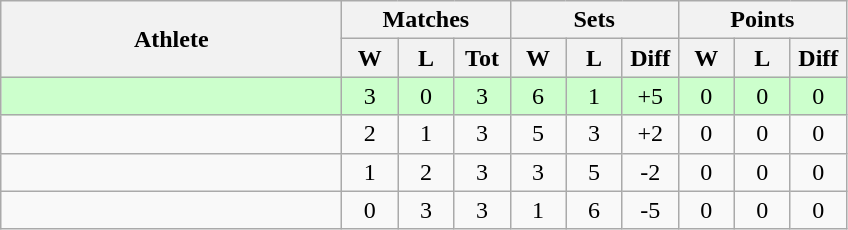<table class=wikitable style="text-align:center">
<tr>
<th rowspan=2 width=220>Athlete</th>
<th colspan=3 width=90>Matches</th>
<th colspan=3 width=90>Sets</th>
<th colspan=3 width=90>Points</th>
</tr>
<tr>
<th width=30>W</th>
<th width=30>L</th>
<th width=30>Tot</th>
<th width=30>W</th>
<th width=30>L</th>
<th width=30>Diff</th>
<th width=30>W</th>
<th width=30>L</th>
<th width=30>Diff</th>
</tr>
<tr bgcolor=ccffcc>
<td style="text-align:left"></td>
<td>3</td>
<td>0</td>
<td>3</td>
<td>6</td>
<td>1</td>
<td>+5</td>
<td>0</td>
<td>0</td>
<td>0</td>
</tr>
<tr>
<td style="text-align:left"></td>
<td>2</td>
<td>1</td>
<td>3</td>
<td>5</td>
<td>3</td>
<td>+2</td>
<td>0</td>
<td>0</td>
<td>0</td>
</tr>
<tr>
<td style="text-align:left"></td>
<td>1</td>
<td>2</td>
<td>3</td>
<td>3</td>
<td>5</td>
<td>-2</td>
<td>0</td>
<td>0</td>
<td>0</td>
</tr>
<tr>
<td style="text-align:left"></td>
<td>0</td>
<td>3</td>
<td>3</td>
<td>1</td>
<td>6</td>
<td>-5</td>
<td>0</td>
<td>0</td>
<td>0</td>
</tr>
</table>
